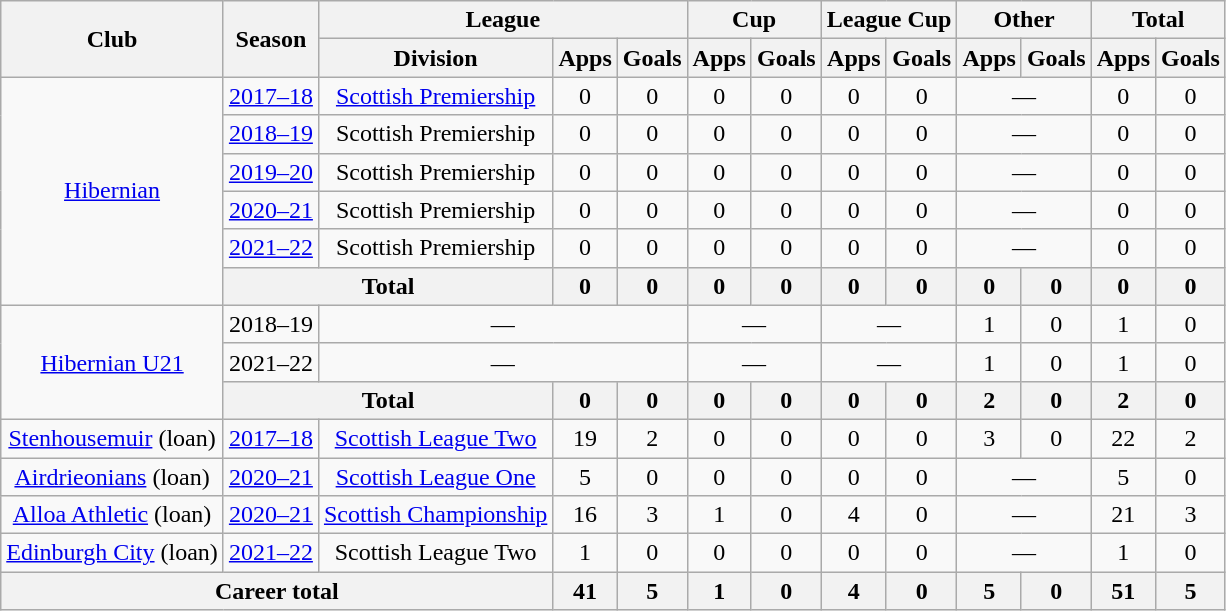<table class="wikitable" style="text-align:center">
<tr>
<th rowspan="2">Club</th>
<th rowspan="2">Season</th>
<th colspan="3">League</th>
<th colspan="2">Cup</th>
<th colspan="2">League Cup</th>
<th colspan="2">Other</th>
<th colspan="2">Total</th>
</tr>
<tr>
<th>Division</th>
<th>Apps</th>
<th>Goals</th>
<th>Apps</th>
<th>Goals</th>
<th>Apps</th>
<th>Goals</th>
<th>Apps</th>
<th>Goals</th>
<th>Apps</th>
<th>Goals</th>
</tr>
<tr>
<td rowspan="6"><a href='#'>Hibernian</a></td>
<td><a href='#'>2017–18</a></td>
<td><a href='#'>Scottish Premiership</a></td>
<td>0</td>
<td>0</td>
<td>0</td>
<td>0</td>
<td>0</td>
<td>0</td>
<td colspan="2">—</td>
<td>0</td>
<td>0</td>
</tr>
<tr>
<td><a href='#'>2018–19</a></td>
<td>Scottish Premiership</td>
<td>0</td>
<td>0</td>
<td>0</td>
<td>0</td>
<td>0</td>
<td>0</td>
<td colspan="2">—</td>
<td>0</td>
<td>0</td>
</tr>
<tr>
<td><a href='#'>2019–20</a></td>
<td>Scottish Premiership</td>
<td>0</td>
<td>0</td>
<td>0</td>
<td>0</td>
<td>0</td>
<td>0</td>
<td colspan="2">—</td>
<td>0</td>
<td>0</td>
</tr>
<tr>
<td><a href='#'>2020–21</a></td>
<td>Scottish Premiership</td>
<td>0</td>
<td>0</td>
<td>0</td>
<td>0</td>
<td>0</td>
<td>0</td>
<td colspan="2">—</td>
<td>0</td>
<td>0</td>
</tr>
<tr>
<td><a href='#'>2021–22</a></td>
<td>Scottish Premiership</td>
<td>0</td>
<td>0</td>
<td>0</td>
<td>0</td>
<td>0</td>
<td>0</td>
<td colspan="2">—</td>
<td>0</td>
<td>0</td>
</tr>
<tr>
<th colspan="2">Total</th>
<th>0</th>
<th>0</th>
<th>0</th>
<th>0</th>
<th>0</th>
<th>0</th>
<th>0</th>
<th>0</th>
<th>0</th>
<th>0</th>
</tr>
<tr>
<td rowspan="3"><a href='#'>Hibernian U21</a></td>
<td>2018–19</td>
<td colspan="3">—</td>
<td colspan="2">—</td>
<td colspan="2">—</td>
<td>1</td>
<td>0</td>
<td>1</td>
<td>0</td>
</tr>
<tr>
<td>2021–22</td>
<td colspan="3">—</td>
<td colspan="2">—</td>
<td colspan="2">—</td>
<td>1</td>
<td>0</td>
<td>1</td>
<td>0</td>
</tr>
<tr>
<th colspan="2">Total</th>
<th>0</th>
<th>0</th>
<th>0</th>
<th>0</th>
<th>0</th>
<th>0</th>
<th>2</th>
<th>0</th>
<th>2</th>
<th>0</th>
</tr>
<tr>
<td><a href='#'>Stenhousemuir</a> (loan)</td>
<td><a href='#'>2017–18</a></td>
<td><a href='#'>Scottish League Two</a></td>
<td>19</td>
<td>2</td>
<td>0</td>
<td>0</td>
<td>0</td>
<td>0</td>
<td>3</td>
<td>0</td>
<td>22</td>
<td>2</td>
</tr>
<tr>
<td><a href='#'>Airdrieonians</a> (loan)</td>
<td><a href='#'>2020–21</a></td>
<td><a href='#'>Scottish League One</a></td>
<td>5</td>
<td>0</td>
<td>0</td>
<td>0</td>
<td>0</td>
<td>0</td>
<td colspan="2">—</td>
<td>5</td>
<td>0</td>
</tr>
<tr>
<td><a href='#'>Alloa Athletic</a> (loan)</td>
<td><a href='#'>2020–21</a></td>
<td><a href='#'>Scottish Championship</a></td>
<td>16</td>
<td>3</td>
<td>1</td>
<td>0</td>
<td>4</td>
<td>0</td>
<td colspan="2">—</td>
<td>21</td>
<td>3</td>
</tr>
<tr>
<td><a href='#'>Edinburgh City</a> (loan)</td>
<td><a href='#'>2021–22</a></td>
<td>Scottish League Two</td>
<td>1</td>
<td>0</td>
<td>0</td>
<td>0</td>
<td>0</td>
<td>0</td>
<td colspan="2">—</td>
<td>1</td>
<td>0</td>
</tr>
<tr>
<th colspan="3">Career total</th>
<th>41</th>
<th>5</th>
<th>1</th>
<th>0</th>
<th>4</th>
<th>0</th>
<th>5</th>
<th>0</th>
<th>51</th>
<th>5</th>
</tr>
</table>
